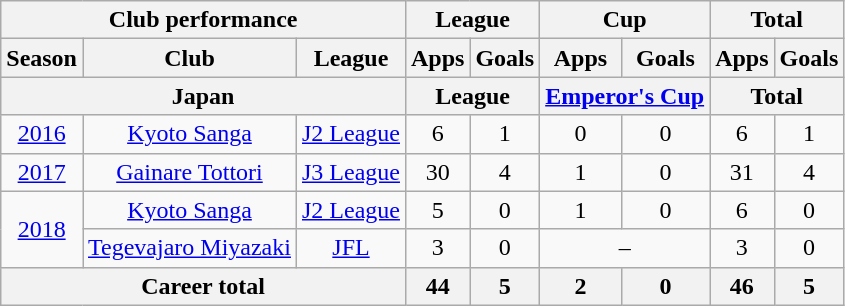<table class="wikitable" style="text-align:center">
<tr>
<th colspan=3>Club performance</th>
<th colspan=2>League</th>
<th colspan=2>Cup</th>
<th colspan=2>Total</th>
</tr>
<tr>
<th>Season</th>
<th>Club</th>
<th>League</th>
<th>Apps</th>
<th>Goals</th>
<th>Apps</th>
<th>Goals</th>
<th>Apps</th>
<th>Goals</th>
</tr>
<tr>
<th colspan=3>Japan</th>
<th colspan=2>League</th>
<th colspan=2><a href='#'>Emperor's Cup</a></th>
<th colspan=2>Total</th>
</tr>
<tr>
<td><a href='#'>2016</a></td>
<td rowspan="1"><a href='#'>Kyoto Sanga</a></td>
<td rowspan="1"><a href='#'>J2 League</a></td>
<td>6</td>
<td>1</td>
<td>0</td>
<td>0</td>
<td>6</td>
<td>1</td>
</tr>
<tr>
<td><a href='#'>2017</a></td>
<td><a href='#'>Gainare Tottori</a></td>
<td><a href='#'>J3 League</a></td>
<td>30</td>
<td>4</td>
<td>1</td>
<td>0</td>
<td>31</td>
<td>4</td>
</tr>
<tr>
<td rowspan="2"><a href='#'>2018</a></td>
<td><a href='#'>Kyoto Sanga</a></td>
<td><a href='#'>J2 League</a></td>
<td>5</td>
<td>0</td>
<td>1</td>
<td>0</td>
<td>6</td>
<td>0</td>
</tr>
<tr>
<td><a href='#'>Tegevajaro Miyazaki</a></td>
<td><a href='#'>JFL</a></td>
<td>3</td>
<td>0</td>
<td colspan="2">–</td>
<td>3</td>
<td>0</td>
</tr>
<tr>
<th colspan=3>Career total</th>
<th>44</th>
<th>5</th>
<th>2</th>
<th>0</th>
<th>46</th>
<th>5</th>
</tr>
</table>
